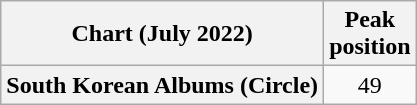<table class="wikitable plainrowheaders" style="text-align:center">
<tr>
<th scope="col">Chart (July 2022)</th>
<th scope="col">Peak<br>position</th>
</tr>
<tr>
<th scope="row">South Korean Albums (Circle)</th>
<td>49</td>
</tr>
</table>
